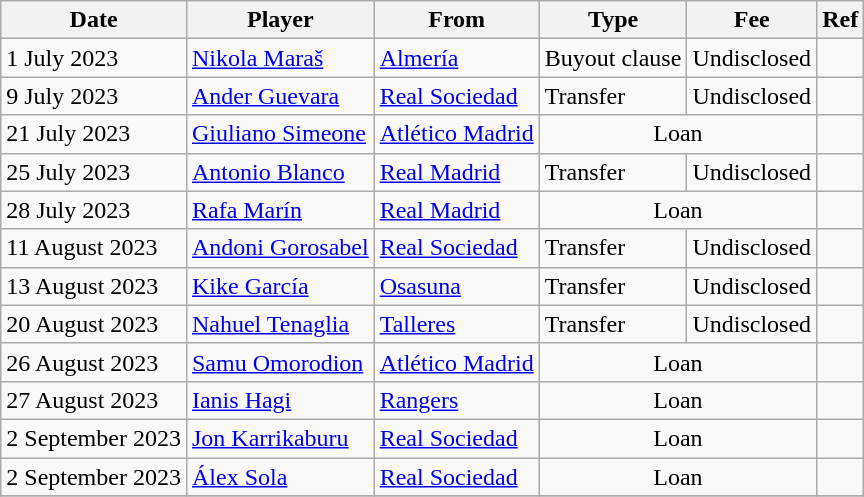<table class="wikitable">
<tr>
<th>Date</th>
<th>Player</th>
<th>From</th>
<th>Type</th>
<th>Fee</th>
<th>Ref</th>
</tr>
<tr>
<td>1 July 2023</td>
<td> <a href='#'>Nikola Maraš</a></td>
<td><a href='#'>Almería</a></td>
<td>Buyout clause</td>
<td>Undisclosed</td>
<td></td>
</tr>
<tr>
<td>9 July 2023</td>
<td> <a href='#'>Ander Guevara</a></td>
<td><a href='#'>Real Sociedad</a></td>
<td>Transfer</td>
<td>Undisclosed</td>
<td></td>
</tr>
<tr>
<td>21 July 2023</td>
<td> <a href='#'>Giuliano Simeone</a></td>
<td><a href='#'>Atlético Madrid</a></td>
<td colspan=2 align=center>Loan</td>
<td></td>
</tr>
<tr>
<td>25 July 2023</td>
<td> <a href='#'>Antonio Blanco</a></td>
<td><a href='#'>Real Madrid</a></td>
<td>Transfer</td>
<td>Undisclosed</td>
<td></td>
</tr>
<tr>
<td>28 July 2023</td>
<td> <a href='#'>Rafa Marín</a></td>
<td><a href='#'>Real Madrid</a></td>
<td colspan=2 align=center>Loan</td>
<td></td>
</tr>
<tr>
<td>11 August 2023</td>
<td> <a href='#'>Andoni Gorosabel</a></td>
<td><a href='#'>Real Sociedad</a></td>
<td>Transfer</td>
<td>Undisclosed</td>
<td></td>
</tr>
<tr>
<td>13 August 2023</td>
<td> <a href='#'>Kike García</a></td>
<td><a href='#'>Osasuna</a></td>
<td>Transfer</td>
<td>Undisclosed</td>
<td></td>
</tr>
<tr>
<td>20 August 2023</td>
<td> <a href='#'>Nahuel Tenaglia</a></td>
<td> <a href='#'>Talleres</a></td>
<td>Transfer</td>
<td>Undisclosed</td>
<td></td>
</tr>
<tr>
<td>26 August 2023</td>
<td> <a href='#'>Samu Omorodion</a></td>
<td><a href='#'>Atlético Madrid</a></td>
<td colspan=2 align=center>Loan</td>
<td></td>
</tr>
<tr>
<td>27 August 2023</td>
<td> <a href='#'>Ianis Hagi</a></td>
<td> <a href='#'>Rangers</a></td>
<td colspan=2 align=center>Loan</td>
<td></td>
</tr>
<tr>
<td>2 September 2023</td>
<td> <a href='#'>Jon Karrikaburu</a></td>
<td><a href='#'>Real Sociedad</a></td>
<td colspan=2 align=center>Loan</td>
<td></td>
</tr>
<tr>
<td>2 September 2023</td>
<td> <a href='#'>Álex Sola</a></td>
<td><a href='#'>Real Sociedad</a></td>
<td colspan=2 align=center>Loan</td>
<td></td>
</tr>
<tr>
</tr>
</table>
